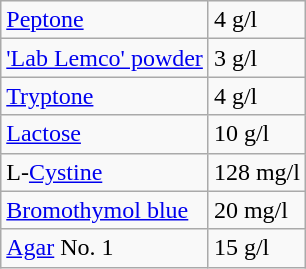<table class="wikitable">
<tr>
<td><a href='#'>Peptone</a></td>
<td>4 g/l</td>
</tr>
<tr>
<td><a href='#'>'Lab Lemco' powder</a></td>
<td>3 g/l</td>
</tr>
<tr>
<td><a href='#'>Tryptone</a></td>
<td>4 g/l</td>
</tr>
<tr>
<td><a href='#'>Lactose</a></td>
<td>10 g/l</td>
</tr>
<tr>
<td>L-<a href='#'>Cystine</a></td>
<td>128 mg/l</td>
</tr>
<tr>
<td><a href='#'>Bromothymol blue</a></td>
<td>20 mg/l</td>
</tr>
<tr>
<td><a href='#'>Agar</a> No. 1</td>
<td>15 g/l</td>
</tr>
</table>
